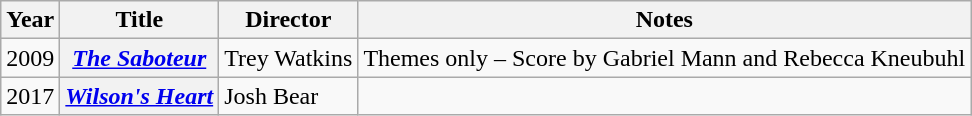<table class="wikitable plainrowheaders">
<tr>
<th>Year</th>
<th>Title</th>
<th>Director</th>
<th>Notes</th>
</tr>
<tr>
<td>2009</td>
<th scope="row" style="text-align:center;"><em><a href='#'>The Saboteur</a></em></th>
<td>Trey Watkins</td>
<td>Themes only – Score by Gabriel Mann and Rebecca Kneubuhl</td>
</tr>
<tr>
<td>2017</td>
<th scope="row" style="text-align:center;"><em><a href='#'>Wilson's Heart</a></em></th>
<td>Josh Bear</td>
<td></td>
</tr>
</table>
